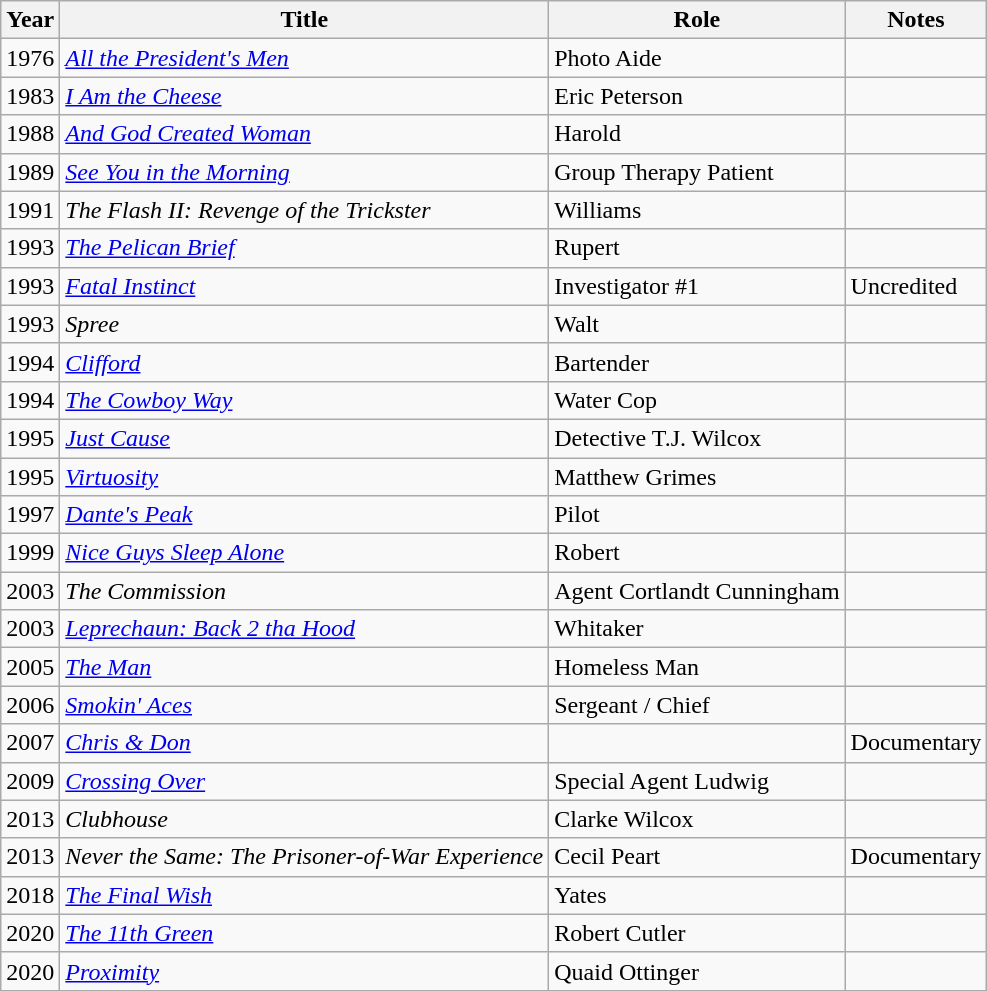<table class="wikitable sortable">
<tr>
<th>Year</th>
<th>Title</th>
<th>Role</th>
<th class="unsortable">Notes</th>
</tr>
<tr>
<td>1976</td>
<td><em><a href='#'>All the President's Men</a></em></td>
<td>Photo Aide</td>
<td></td>
</tr>
<tr>
<td>1983</td>
<td><em><a href='#'>I Am the Cheese</a></em></td>
<td>Eric Peterson</td>
<td></td>
</tr>
<tr>
<td>1988</td>
<td><em><a href='#'>And God Created Woman</a></em></td>
<td>Harold</td>
<td></td>
</tr>
<tr>
<td>1989</td>
<td><em><a href='#'>See You in the Morning</a></em></td>
<td>Group Therapy Patient</td>
<td></td>
</tr>
<tr>
<td>1991</td>
<td data-sort-value="Flash II: Revenge of the Trickster, The"><em>The Flash II: Revenge of the Trickster</em></td>
<td>Williams</td>
<td></td>
</tr>
<tr>
<td>1993</td>
<td data-sort-value="Pelican Brief, The"><em><a href='#'>The Pelican Brief</a></em></td>
<td>Rupert</td>
<td></td>
</tr>
<tr>
<td>1993</td>
<td><em><a href='#'>Fatal Instinct</a></em></td>
<td>Investigator #1</td>
<td>Uncredited</td>
</tr>
<tr>
<td>1993</td>
<td><em>Spree</em></td>
<td>Walt</td>
<td></td>
</tr>
<tr>
<td>1994</td>
<td><em><a href='#'>Clifford</a></em></td>
<td>Bartender</td>
<td></td>
</tr>
<tr>
<td>1994</td>
<td data-sort-value="Cowboy Way, The"><em><a href='#'>The Cowboy Way</a></em></td>
<td>Water Cop</td>
<td></td>
</tr>
<tr>
<td>1995</td>
<td><em><a href='#'>Just Cause</a></em></td>
<td>Detective T.J. Wilcox</td>
<td></td>
</tr>
<tr>
<td>1995</td>
<td><em><a href='#'>Virtuosity</a></em></td>
<td>Matthew Grimes</td>
<td></td>
</tr>
<tr>
<td>1997</td>
<td><em><a href='#'>Dante's Peak</a></em></td>
<td>Pilot</td>
<td></td>
</tr>
<tr>
<td>1999</td>
<td><em><a href='#'>Nice Guys Sleep Alone</a></em></td>
<td>Robert</td>
<td></td>
</tr>
<tr>
<td>2003</td>
<td data-sort-value="Commission, The"><em>The Commission</em></td>
<td>Agent Cortlandt Cunningham</td>
<td></td>
</tr>
<tr>
<td>2003</td>
<td><em><a href='#'>Leprechaun: Back 2 tha Hood</a></em></td>
<td>Whitaker</td>
<td></td>
</tr>
<tr>
<td>2005</td>
<td data-sort-value="Man, The"><em><a href='#'>The Man</a></em></td>
<td>Homeless Man</td>
<td></td>
</tr>
<tr>
<td>2006</td>
<td><em><a href='#'>Smokin' Aces</a></em></td>
<td>Sergeant / Chief</td>
<td></td>
</tr>
<tr>
<td>2007</td>
<td><em><a href='#'>Chris & Don</a></em></td>
<td></td>
<td>Documentary</td>
</tr>
<tr>
<td>2009</td>
<td><em><a href='#'>Crossing Over</a></em></td>
<td>Special Agent Ludwig</td>
<td></td>
</tr>
<tr>
<td>2013</td>
<td><em>Clubhouse</em></td>
<td>Clarke Wilcox</td>
<td></td>
</tr>
<tr>
<td>2013</td>
<td><em>Never the Same: The Prisoner-of-War Experience</em></td>
<td>Cecil Peart</td>
<td>Documentary</td>
</tr>
<tr>
<td>2018</td>
<td data-sort-value="Final Wish, The"><em><a href='#'>The Final Wish</a></em></td>
<td>Yates</td>
<td></td>
</tr>
<tr>
<td>2020</td>
<td data-sort-value="11th Green, The"><em><a href='#'>The 11th Green</a></em></td>
<td>Robert Cutler</td>
<td></td>
</tr>
<tr>
<td>2020</td>
<td><em><a href='#'>Proximity</a></em></td>
<td>Quaid Ottinger</td>
<td></td>
</tr>
</table>
